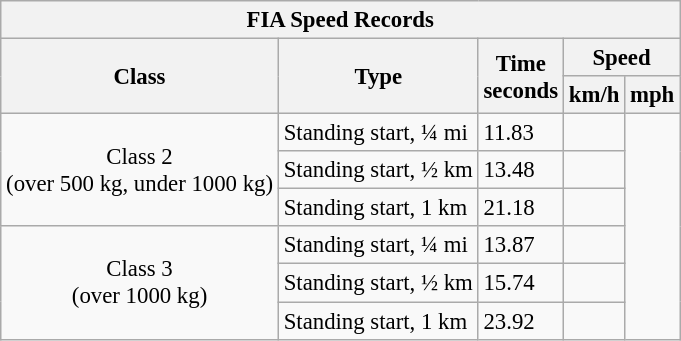<table class="wikitable" style="font-size: 95%;">
<tr>
<th colspan=5>FIA Speed Records</th>
</tr>
<tr>
<th rowspan=2>Class</th>
<th rowspan=2>Type</th>
<th rowspan=2>Time<br>seconds</th>
<th colspan=2>Speed</th>
</tr>
<tr>
<th>km/h</th>
<th>mph</th>
</tr>
<tr>
<td rowspan=3 align="center">Class 2<br>(over 500 kg, under 1000 kg)</td>
<td>Standing start, ¼ mi</td>
<td>11.83</td>
<td></td>
</tr>
<tr>
<td>Standing start, ½ km</td>
<td>13.48</td>
<td></td>
</tr>
<tr>
<td>Standing start, 1 km</td>
<td>21.18</td>
<td></td>
</tr>
<tr>
<td rowspan=3 align="center">Class 3<br>(over 1000 kg)</td>
<td>Standing start, ¼ mi</td>
<td>13.87</td>
<td></td>
</tr>
<tr>
<td>Standing start, ½ km</td>
<td>15.74</td>
<td></td>
</tr>
<tr>
<td>Standing start, 1 km</td>
<td>23.92</td>
<td></td>
</tr>
</table>
